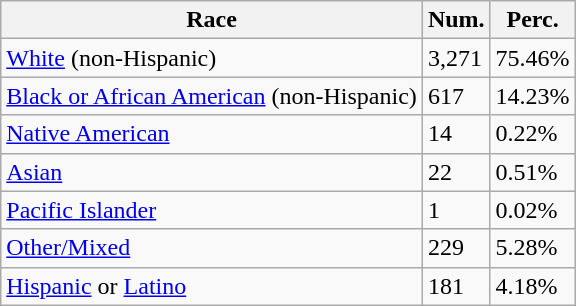<table class="wikitable">
<tr>
<th>Race</th>
<th>Num.</th>
<th>Perc.</th>
</tr>
<tr>
<td><a href='#'>White</a> (non-Hispanic)</td>
<td>3,271</td>
<td>75.46%</td>
</tr>
<tr>
<td><a href='#'>Black or African American</a> (non-Hispanic)</td>
<td>617</td>
<td>14.23%</td>
</tr>
<tr>
<td><a href='#'>Native American</a></td>
<td>14</td>
<td>0.22%</td>
</tr>
<tr>
<td><a href='#'>Asian</a></td>
<td>22</td>
<td>0.51%</td>
</tr>
<tr>
<td><a href='#'>Pacific Islander</a></td>
<td>1</td>
<td>0.02%</td>
</tr>
<tr>
<td><a href='#'>Other/Mixed</a></td>
<td>229</td>
<td>5.28%</td>
</tr>
<tr>
<td><a href='#'>Hispanic</a> or <a href='#'>Latino</a></td>
<td>181</td>
<td>4.18%</td>
</tr>
</table>
